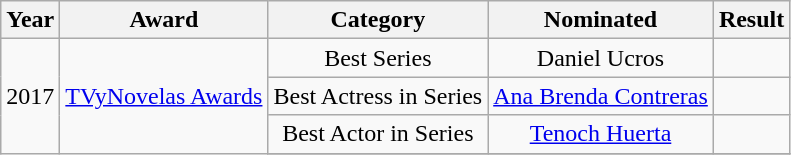<table class="wikitable plainrowheaders" style="text-align:center;">
<tr>
<th scope="col">Year</th>
<th scope="col">Award</th>
<th scope="col">Category</th>
<th scope="col">Nominated</th>
<th scope="col">Result</th>
</tr>
<tr>
<td rowspan=10>2017</td>
<td rowspan=10><a href='#'>TVyNovelas Awards</a></td>
<td>Best Series</td>
<td>Daniel Ucros</td>
<td></td>
</tr>
<tr>
<td>Best Actress in Series</td>
<td><a href='#'>Ana Brenda Contreras</a></td>
<td></td>
</tr>
<tr>
<td>Best Actor in Series</td>
<td><a href='#'>Tenoch Huerta</a></td>
<td></td>
</tr>
<tr>
</tr>
</table>
